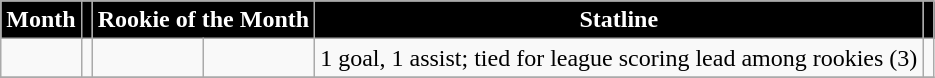<table class="wikitable sortable">
<tr>
<th style="background:#000; color:#fff;" scope="col">Month</th>
<th style="background:#000; color:#fff;" scope="col"></th>
<th style="background:#000; color:#fff;" scope="col" colspan="2">Rookie of the Month</th>
<th style="background:#000; color:#fff;" scope="col">Statline</th>
<th style="background:#000; color:#fff;" scope="col"></th>
</tr>
<tr>
<td></td>
<td></td>
<td></td>
<td></td>
<td>1 goal, 1 assist; tied for league scoring lead among rookies (3)</td>
<td></td>
</tr>
<tr>
</tr>
</table>
